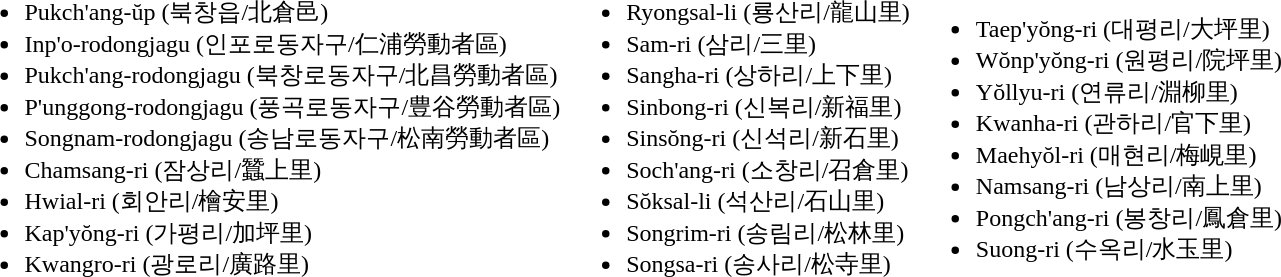<table>
<tr>
<td valign="top"><br><ul><li>Pukch'ang-ŭp (북창읍/北倉邑)</li><li>Inp'o-rodongjagu (인포로동자구/仁浦勞動者區)</li><li>Pukch'ang-rodongjagu (북창로동자구/北昌勞動者區)</li><li>P'unggong-rodongjagu (풍곡로동자구/豊谷勞動者區)</li><li>Songnam-rodongjagu (송남로동자구/松南勞動者區)</li><li>Chamsang-ri (잠상리/蠶上里)</li><li>Hwial-ri (회안리/檜安里)</li><li>Kap'yŏng-ri (가평리/加坪里)</li><li>Kwangro-ri (광로리/廣路里)</li></ul></td>
<td valign="top"><br><ul><li>Ryongsal-li (룡산리/龍山里)</li><li>Sam-ri (삼리/三里)</li><li>Sangha-ri (상하리/上下里)</li><li>Sinbong-ri (신복리/新福里)</li><li>Sinsŏng-ri (신석리/新石里)</li><li>Soch'ang-ri (소창리/召倉里)</li><li>Sŏksal-li (석산리/石山里)</li><li>Songrim-ri (송림리/松林里)</li><li>Songsa-ri (송사리/松寺里)</li></ul></td>
<td><br><ul><li>Taep'yŏng-ri (대평리/大坪里)</li><li>Wŏnp'yŏng-ri (원평리/院坪里)</li><li>Yŏllyu-ri (연류리/淵柳里)</li><li>Kwanha-ri (관하리/官下里)</li><li>Maehyŏl-ri (매현리/梅峴里)</li><li>Namsang-ri (남상리/南上里)</li><li>Pongch'ang-ri (봉창리/鳳倉里)</li><li>Suong-ri (수옥리/水玉里)</li></ul></td>
</tr>
</table>
